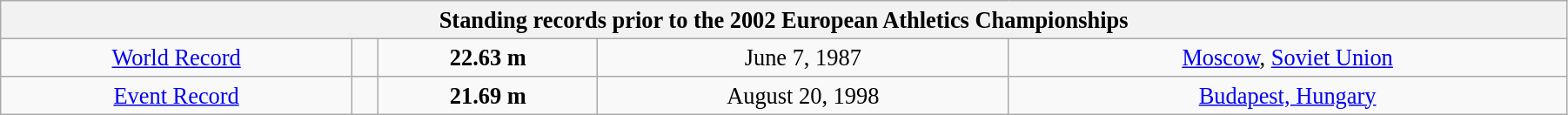<table class="wikitable" style=" text-align:center; font-size:110%;" width="95%">
<tr>
<th colspan="5">Standing records prior to the 2002 European Athletics Championships</th>
</tr>
<tr>
<td><a href='#'>World Record</a></td>
<td></td>
<td><strong>22.63 m </strong></td>
<td>June 7, 1987</td>
<td> <a href='#'>Moscow</a>, <a href='#'>Soviet Union</a></td>
</tr>
<tr>
<td><a href='#'>Event Record</a></td>
<td></td>
<td><strong>21.69 m </strong></td>
<td>August 20, 1998</td>
<td> <a href='#'>Budapest, Hungary</a></td>
</tr>
</table>
